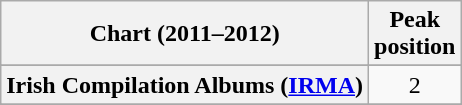<table class="wikitable sortable plainrowheaders" style="text-align:center">
<tr>
<th scope="col">Chart (2011–2012)</th>
<th scope="col">Peak<br>position</th>
</tr>
<tr>
</tr>
<tr>
</tr>
<tr>
</tr>
<tr>
</tr>
<tr>
</tr>
<tr>
</tr>
<tr>
<th scope="row">Irish Compilation Albums (<a href='#'>IRMA</a>)</th>
<td>2</td>
</tr>
<tr>
</tr>
<tr>
</tr>
<tr>
</tr>
<tr>
</tr>
<tr>
</tr>
<tr>
</tr>
<tr>
</tr>
<tr>
</tr>
</table>
